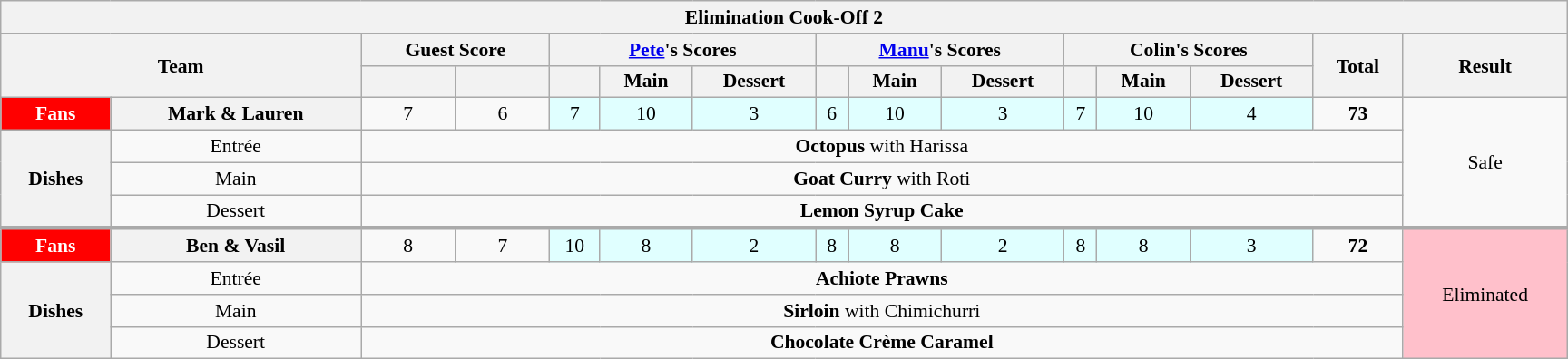<table class="wikitable plainrowheaders" style="margin:1em auto; text-align:center; font-size:90%; width:80em;">
<tr>
<th colspan="18" >Elimination Cook-Off 2</th>
</tr>
<tr>
<th colspan="2" rowspan="2">Team</th>
<th colspan="2" scope="col">Guest Score</th>
<th colspan="3" scope="col"><a href='#'>Pete</a>'s Scores</th>
<th colspan="3" scope="col"><a href='#'>Manu</a>'s Scores</th>
<th colspan="3" scope="col">Colin's Scores</th>
<th rowspan="2" scope="col">Total<br><small></small></th>
<th rowspan="2" scope="col">Result</th>
</tr>
<tr>
<th scope="col"></th>
<th scope="col"></th>
<th scope="col"></th>
<th scope="col">Main</th>
<th scope="col">Dessert</th>
<th scope="col"></th>
<th scope="col">Main</th>
<th scope="col">Dessert</th>
<th scope="col"></th>
<th scope="col">Main</th>
<th scope="col">Dessert</th>
</tr>
<tr>
<th style="text-align:center; background:red; color:white;"><strong>Fans</strong></th>
<th rowspan="1">Mark & Lauren</th>
<td rowspan="1">7</td>
<td rowspan="1">6</td>
<td rowspan="1" bgcolor="#e0ffff">7</td>
<td rowspan="1" bgcolor="#e0ffff">10</td>
<td rowspan="1" bgcolor="#e0ffff">3</td>
<td rowspan="1" bgcolor="#e0ffff">6</td>
<td rowspan="1" bgcolor="#e0ffff">10</td>
<td rowspan="1" bgcolor="#e0ffff">3</td>
<td rowspan="1" bgcolor="#e0ffff">7</td>
<td rowspan="1" bgcolor="#e0ffff">10</td>
<td rowspan="1" bgcolor="#e0ffff">4</td>
<td rowspan="1"><strong>73</strong></td>
<td rowspan="4">Safe</td>
</tr>
<tr>
<th rowspan="3">Dishes</th>
<td>Entrée</td>
<td colspan="12"><strong>Octopus</strong> with Harissa</td>
</tr>
<tr>
<td>Main</td>
<td colspan="12"><strong>Goat Curry</strong> with Roti</td>
</tr>
<tr>
<td>Dessert</td>
<td colspan="12"><strong>Lemon Syrup Cake</strong></td>
</tr>
<tr style="border-top:3px solid #aaa;">
<td style="text-align:center; background:red; color:white;"><strong>Fans</strong></td>
<th rowspan="1">Ben & Vasil</th>
<td rowspan="1">8</td>
<td rowspan="1">7</td>
<td rowspan="1" bgcolor="#e0ffff">10</td>
<td rowspan="1" bgcolor="#e0ffff">8</td>
<td rowspan="1" bgcolor="#e0ffff">2</td>
<td rowspan="1" bgcolor="#e0ffff">8</td>
<td rowspan="1" bgcolor="#e0ffff">8</td>
<td rowspan="1" bgcolor="#e0ffff">2</td>
<td rowspan="1" bgcolor="#e0ffff">8</td>
<td rowspan="1" bgcolor="#e0ffff">8</td>
<td rowspan="1" bgcolor="#e0ffff">3</td>
<td rowspan="1"><strong>72</strong></td>
<td rowspan="4" bgcolor="pink">Eliminated</td>
</tr>
<tr>
<th rowspan="3">Dishes</th>
<td>Entrée</td>
<td colspan="12"><strong>Achiote Prawns</strong></td>
</tr>
<tr>
<td>Main</td>
<td colspan="12"><strong>Sirloin</strong> with Chimichurri</td>
</tr>
<tr>
<td>Dessert</td>
<td colspan="12"><strong>Chocolate Crème Caramel</strong></td>
</tr>
</table>
